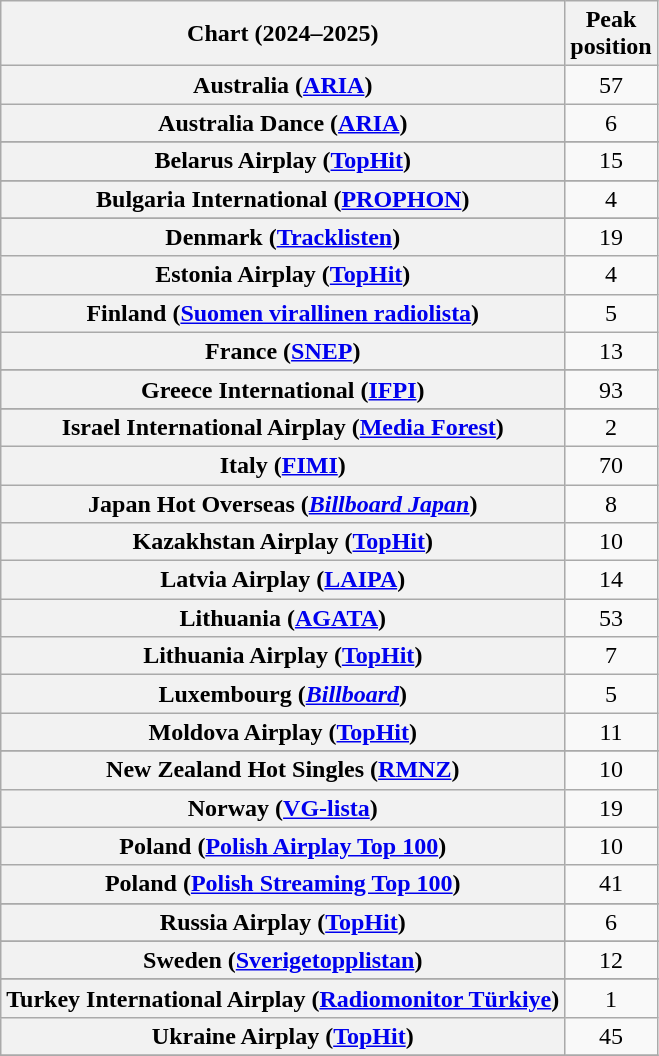<table class="wikitable sortable plainrowheaders" style="text-align:center">
<tr>
<th scope="col">Chart (2024–2025)</th>
<th scope="col">Peak<br>position</th>
</tr>
<tr>
<th scope="row">Australia (<a href='#'>ARIA</a>)</th>
<td>57</td>
</tr>
<tr>
<th scope="row">Australia Dance (<a href='#'>ARIA</a>)</th>
<td>6</td>
</tr>
<tr>
</tr>
<tr>
<th scope="row">Belarus Airplay (<a href='#'>TopHit</a>)</th>
<td>15</td>
</tr>
<tr>
</tr>
<tr>
</tr>
<tr>
<th scope="row">Bulgaria International (<a href='#'>PROPHON</a>)</th>
<td>4</td>
</tr>
<tr>
</tr>
<tr>
</tr>
<tr>
</tr>
<tr>
</tr>
<tr>
</tr>
<tr>
<th scope="row">Denmark (<a href='#'>Tracklisten</a>)</th>
<td>19</td>
</tr>
<tr>
<th scope="row">Estonia Airplay (<a href='#'>TopHit</a>)</th>
<td>4</td>
</tr>
<tr>
<th scope="row">Finland (<a href='#'>Suomen virallinen radiolista</a>)</th>
<td>5</td>
</tr>
<tr>
<th scope="row">France (<a href='#'>SNEP</a>)</th>
<td>13</td>
</tr>
<tr>
</tr>
<tr>
</tr>
<tr>
<th scope="row">Greece International (<a href='#'>IFPI</a>)</th>
<td>93</td>
</tr>
<tr>
</tr>
<tr>
</tr>
<tr>
</tr>
<tr>
<th scope="row">Israel International Airplay (<a href='#'>Media Forest</a>)</th>
<td>2</td>
</tr>
<tr>
<th scope="row">Italy (<a href='#'>FIMI</a>)</th>
<td>70</td>
</tr>
<tr>
<th scope="row">Japan Hot Overseas (<em><a href='#'>Billboard Japan</a></em>)</th>
<td>8</td>
</tr>
<tr>
<th scope="row">Kazakhstan Airplay (<a href='#'>TopHit</a>)</th>
<td>10</td>
</tr>
<tr>
<th scope="row">Latvia Airplay (<a href='#'>LAIPA</a>)</th>
<td>14</td>
</tr>
<tr>
<th scope="row">Lithuania (<a href='#'>AGATA</a>)</th>
<td>53</td>
</tr>
<tr>
<th scope="row">Lithuania Airplay (<a href='#'>TopHit</a>)</th>
<td>7</td>
</tr>
<tr>
<th scope="row">Luxembourg (<em><a href='#'>Billboard</a></em>)</th>
<td>5</td>
</tr>
<tr>
<th scope="row">Moldova Airplay (<a href='#'>TopHit</a>)</th>
<td>11</td>
</tr>
<tr>
</tr>
<tr>
</tr>
<tr>
<th scope="row">New Zealand Hot Singles (<a href='#'>RMNZ</a>)</th>
<td>10</td>
</tr>
<tr>
<th scope="row">Norway (<a href='#'>VG-lista</a>)</th>
<td>19</td>
</tr>
<tr>
<th scope="row">Poland (<a href='#'>Polish Airplay Top 100</a>)</th>
<td>10</td>
</tr>
<tr>
<th scope="row">Poland (<a href='#'>Polish Streaming Top 100</a>)</th>
<td>41</td>
</tr>
<tr>
</tr>
<tr>
</tr>
<tr>
</tr>
<tr>
<th scope="row">Russia Airplay (<a href='#'>TopHit</a>)</th>
<td>6</td>
</tr>
<tr>
</tr>
<tr>
</tr>
<tr>
</tr>
<tr>
<th scope="row">Sweden (<a href='#'>Sverigetopplistan</a>)</th>
<td>12</td>
</tr>
<tr>
</tr>
<tr>
<th scope="row">Turkey International Airplay (<a href='#'>Radiomonitor Türkiye</a>)</th>
<td>1</td>
</tr>
<tr>
<th scope="row">Ukraine Airplay (<a href='#'>TopHit</a>)</th>
<td>45</td>
</tr>
<tr>
</tr>
<tr>
</tr>
<tr>
</tr>
<tr>
</tr>
<tr>
</tr>
<tr>
</tr>
</table>
